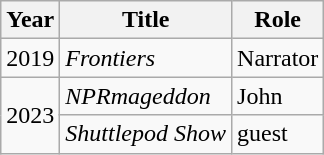<table class="wikitable sortable">
<tr>
<th scope="col">Year</th>
<th scope="col">Title</th>
<th scope="col">Role</th>
</tr>
<tr>
<td>2019</td>
<td><em>Frontiers</em></td>
<td>Narrator</td>
</tr>
<tr>
<td rowspan="2">2023</td>
<td><em>NPRmageddon</em></td>
<td>John</td>
</tr>
<tr>
<td><em>Shuttlepod Show</em></td>
<td>guest</td>
</tr>
</table>
